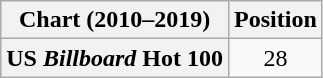<table class="wikitable plainrowheaders" style="text-align:center">
<tr>
<th scope="col">Chart (2010–2019)</th>
<th scope="col">Position</th>
</tr>
<tr>
<th scope="row">US <em>Billboard</em> Hot 100</th>
<td>28</td>
</tr>
</table>
